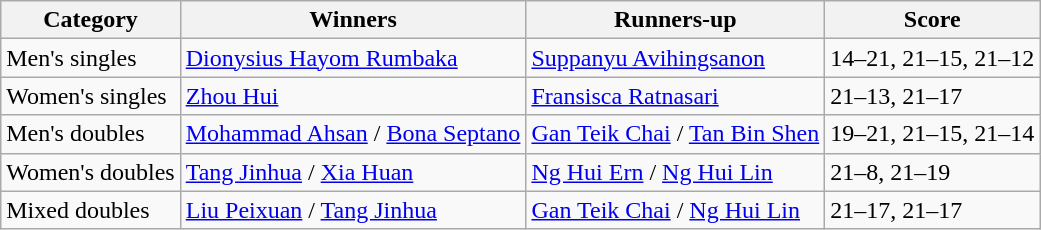<table class=wikitable style="white-space:nowrap;">
<tr>
<th>Category</th>
<th>Winners</th>
<th>Runners-up</th>
<th>Score</th>
</tr>
<tr>
<td>Men's singles</td>
<td> <a href='#'>Dionysius Hayom Rumbaka</a></td>
<td> <a href='#'>Suppanyu Avihingsanon</a></td>
<td>14–21, 21–15, 21–12</td>
</tr>
<tr>
<td>Women's singles</td>
<td> <a href='#'>Zhou Hui</a></td>
<td> <a href='#'>Fransisca Ratnasari</a></td>
<td>21–13, 21–17</td>
</tr>
<tr>
<td>Men's doubles</td>
<td> <a href='#'>Mohammad Ahsan</a> / <a href='#'>Bona Septano</a></td>
<td> <a href='#'>Gan Teik Chai</a> / <a href='#'>Tan Bin Shen</a></td>
<td>19–21, 21–15, 21–14</td>
</tr>
<tr>
<td>Women's doubles</td>
<td> <a href='#'>Tang Jinhua</a> / <a href='#'>Xia Huan</a></td>
<td> <a href='#'>Ng Hui Ern</a> / <a href='#'>Ng Hui Lin</a></td>
<td>21–8, 21–19</td>
</tr>
<tr>
<td>Mixed doubles</td>
<td> <a href='#'>Liu Peixuan</a> / <a href='#'>Tang Jinhua</a></td>
<td> <a href='#'>Gan Teik Chai</a> / <a href='#'>Ng Hui Lin</a></td>
<td>21–17, 21–17</td>
</tr>
</table>
